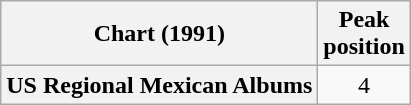<table class="wikitable plainrowheaders">
<tr>
<th scope="col">Chart (1991)</th>
<th scope="col">Peak<br>position</th>
</tr>
<tr>
<th scope=row>US Regional Mexican Albums</th>
<td style="text-align: center; ">4</td>
</tr>
</table>
